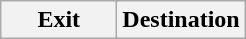<table class="wikitable">
<tr>
<th style="width:70px" colspan="2">Exit</th>
<th>Destination</th>
</tr>
</table>
